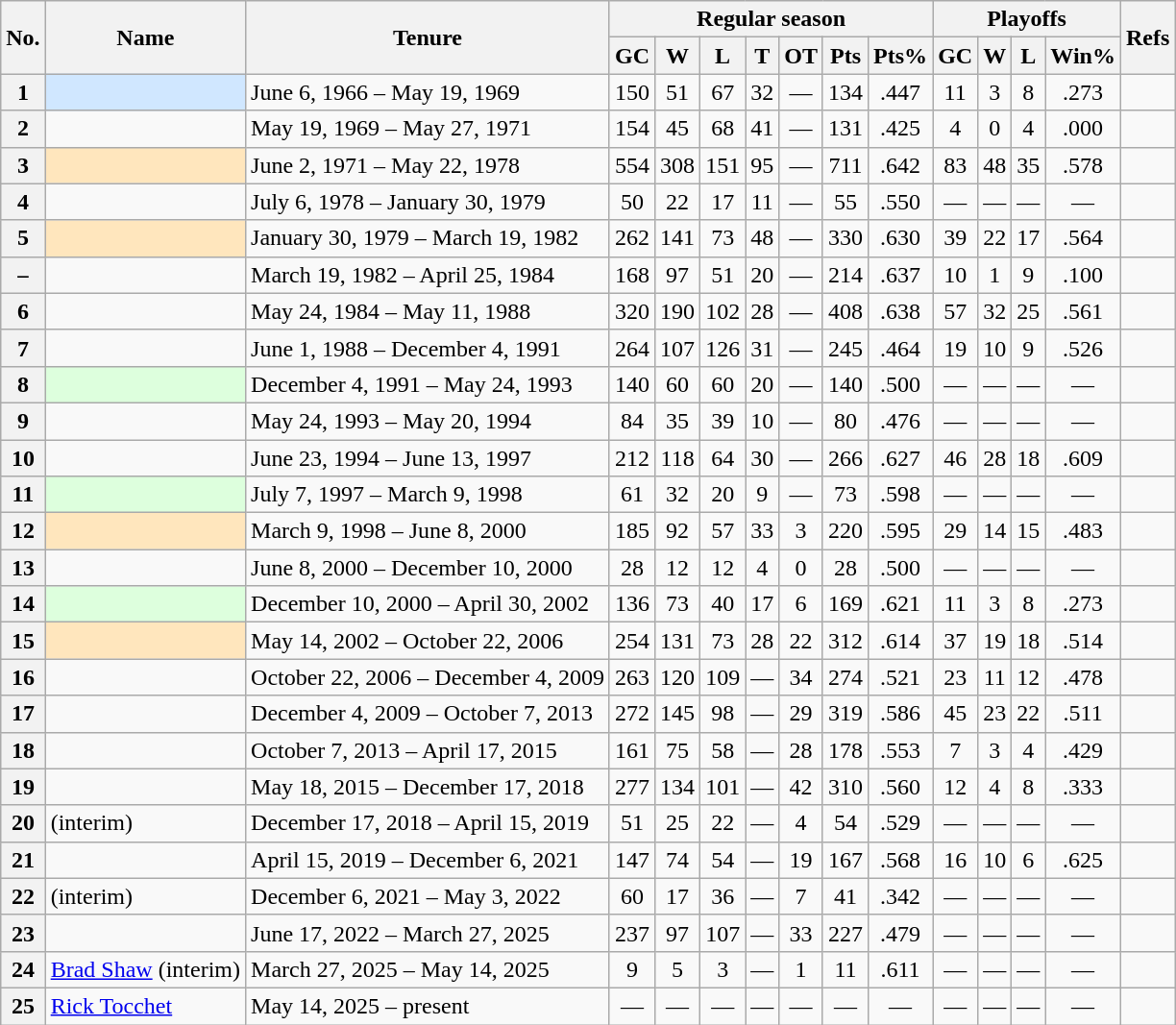<table class="wikitable plainrowheaders" style="text-align:center;">
<tr>
<th scope="col" rowspan="2">No.</th>
<th scope="col" rowspan="2">Name</th>
<th scope="col" rowspan="2">Tenure</th>
<th scope=colgroup colspan=7>Regular season</th>
<th scope=colgroup colspan=4>Playoffs</th>
<th scope="col" rowspan="2">Refs</th>
</tr>
<tr>
<th scope="col">GC</th>
<th scope="col">W</th>
<th scope="col">L</th>
<th scope="col">T</th>
<th scope="col">OT</th>
<th scope="col">Pts</th>
<th scope="col">Pts%</th>
<th scope="col">GC</th>
<th scope="col">W</th>
<th scope="col">L</th>
<th scope="col">Win%</th>
</tr>
<tr>
<th scope="row">1</th>
<td style="background:#D0E7FF" align="left"></td>
<td align="left">June 6, 1966 – May 19, 1969</td>
<td>150</td>
<td>51</td>
<td>67</td>
<td>32</td>
<td>—</td>
<td>134</td>
<td>.447</td>
<td>11</td>
<td>3</td>
<td>8</td>
<td>.273</td>
<td></td>
</tr>
<tr>
<th scope="row">2</th>
<td align="left"></td>
<td align="left">May 19, 1969 – May 27, 1971</td>
<td>154</td>
<td>45</td>
<td>68</td>
<td>41</td>
<td>—</td>
<td>131</td>
<td>.425</td>
<td>4</td>
<td>0</td>
<td>4</td>
<td>.000</td>
<td></td>
</tr>
<tr>
<th scope="row">3</th>
<td style="background:#FFE6BD" align="left"></td>
<td align="left">June 2, 1971 – May 22, 1978</td>
<td>554</td>
<td>308</td>
<td>151</td>
<td>95</td>
<td>—</td>
<td>711</td>
<td>.642</td>
<td>83</td>
<td>48</td>
<td>35</td>
<td>.578</td>
<td></td>
</tr>
<tr>
<th scope="row">4</th>
<td align="left"></td>
<td align="left">July 6, 1978 – January 30, 1979</td>
<td>50</td>
<td>22</td>
<td>17</td>
<td>11</td>
<td>—</td>
<td>55</td>
<td>.550</td>
<td>—</td>
<td>—</td>
<td>—</td>
<td>—</td>
<td></td>
</tr>
<tr>
<th scope="row">5</th>
<td style="background:#FFE6BD" align="left"></td>
<td align="left">January 30, 1979 – March 19, 1982</td>
<td>262</td>
<td>141</td>
<td>73</td>
<td>48</td>
<td>—</td>
<td>330</td>
<td>.630</td>
<td>39</td>
<td>22</td>
<td>17</td>
<td>.564</td>
<td></td>
</tr>
<tr>
<th scope="row" style="font-size: 95%">–</th>
<td align="left"></td>
<td align="left">March 19, 1982 – April 25, 1984</td>
<td>168</td>
<td>97</td>
<td>51</td>
<td>20</td>
<td>—</td>
<td>214</td>
<td>.637</td>
<td>10</td>
<td>1</td>
<td>9</td>
<td>.100</td>
<td></td>
</tr>
<tr>
<th scope="row">6</th>
<td align="left"></td>
<td align="left">May 24, 1984 – May 11, 1988</td>
<td>320</td>
<td>190</td>
<td>102</td>
<td>28</td>
<td>—</td>
<td>408</td>
<td>.638</td>
<td>57</td>
<td>32</td>
<td>25</td>
<td>.561</td>
<td></td>
</tr>
<tr>
<th scope="row">7</th>
<td align="left"></td>
<td align="left">June 1, 1988 – December 4, 1991</td>
<td>264</td>
<td>107</td>
<td>126</td>
<td>31</td>
<td>—</td>
<td>245</td>
<td>.464</td>
<td>19</td>
<td>10</td>
<td>9</td>
<td>.526</td>
<td></td>
</tr>
<tr>
<th scope="row">8</th>
<td style="background:#ddffdd" align="left"></td>
<td align="left">December 4, 1991 – May 24, 1993</td>
<td>140</td>
<td>60</td>
<td>60</td>
<td>20</td>
<td>—</td>
<td>140</td>
<td>.500</td>
<td>—</td>
<td>—</td>
<td>—</td>
<td>—</td>
<td></td>
</tr>
<tr>
<th scope="row">9</th>
<td align="left"></td>
<td align="left">May 24, 1993 – May 20, 1994</td>
<td>84</td>
<td>35</td>
<td>39</td>
<td>10</td>
<td>—</td>
<td>80</td>
<td>.476</td>
<td>—</td>
<td>—</td>
<td>—</td>
<td>—</td>
<td></td>
</tr>
<tr>
<th scope="row">10</th>
<td align="left"></td>
<td align="left">June 23, 1994 – June 13, 1997</td>
<td>212</td>
<td>118</td>
<td>64</td>
<td>30</td>
<td>—</td>
<td>266</td>
<td>.627</td>
<td>46</td>
<td>28</td>
<td>18</td>
<td>.609</td>
<td></td>
</tr>
<tr>
<th scope="row">11</th>
<td style="background:#ddffdd" align="left"></td>
<td align="left">July 7, 1997 – March 9, 1998</td>
<td>61</td>
<td>32</td>
<td>20</td>
<td>9</td>
<td>—</td>
<td>73</td>
<td>.598</td>
<td>—</td>
<td>—</td>
<td>—</td>
<td>—</td>
<td></td>
</tr>
<tr>
<th scope="row">12</th>
<td style="background:#FFE6BD" align="left"></td>
<td align="left">March 9, 1998 – June 8, 2000</td>
<td>185</td>
<td>92</td>
<td>57</td>
<td>33</td>
<td>3</td>
<td>220</td>
<td>.595</td>
<td>29</td>
<td>14</td>
<td>15</td>
<td>.483</td>
<td></td>
</tr>
<tr>
<th scope="row">13</th>
<td align="left"></td>
<td align="left">June 8, 2000 – December 10, 2000</td>
<td>28</td>
<td>12</td>
<td>12</td>
<td>4</td>
<td>0</td>
<td>28</td>
<td>.500</td>
<td>—</td>
<td>—</td>
<td>—</td>
<td>—</td>
<td></td>
</tr>
<tr>
<th scope="row">14</th>
<td style="background:#ddffdd" align="left"></td>
<td align="left">December 10, 2000 – April 30, 2002</td>
<td>136</td>
<td>73</td>
<td>40</td>
<td>17</td>
<td>6</td>
<td>169</td>
<td>.621</td>
<td>11</td>
<td>3</td>
<td>8</td>
<td>.273</td>
<td></td>
</tr>
<tr>
<th scope="row">15</th>
<td style="background:#FFE6BD" align="left"></td>
<td align="left">May 14, 2002 – October 22, 2006</td>
<td>254</td>
<td>131</td>
<td>73</td>
<td>28</td>
<td>22</td>
<td>312</td>
<td>.614</td>
<td>37</td>
<td>19</td>
<td>18</td>
<td>.514</td>
<td></td>
</tr>
<tr>
<th scope="row">16</th>
<td align="left"></td>
<td align="left">October 22, 2006 – December 4, 2009</td>
<td>263</td>
<td>120</td>
<td>109</td>
<td>—</td>
<td>34</td>
<td>274</td>
<td>.521</td>
<td>23</td>
<td>11</td>
<td>12</td>
<td>.478</td>
<td></td>
</tr>
<tr>
<th scope="row">17</th>
<td align="left"></td>
<td align="left">December 4, 2009 – October 7, 2013</td>
<td>272</td>
<td>145</td>
<td>98</td>
<td>—</td>
<td>29</td>
<td>319</td>
<td>.586</td>
<td>45</td>
<td>23</td>
<td>22</td>
<td>.511</td>
<td></td>
</tr>
<tr>
<th scope="row">18</th>
<td align="left"></td>
<td align="left">October 7, 2013 – April 17, 2015</td>
<td>161</td>
<td>75</td>
<td>58</td>
<td>—</td>
<td>28</td>
<td>178</td>
<td>.553</td>
<td>7</td>
<td>3</td>
<td>4</td>
<td>.429</td>
<td></td>
</tr>
<tr>
<th scope="row">19</th>
<td align="left"></td>
<td align="left">May 18, 2015 – December 17, 2018</td>
<td>277</td>
<td>134</td>
<td>101</td>
<td>—</td>
<td>42</td>
<td>310</td>
<td>.560</td>
<td>12</td>
<td>4</td>
<td>8</td>
<td>.333</td>
<td></td>
</tr>
<tr>
<th scope="row">20</th>
<td align="left"> (interim)</td>
<td align="left">December 17, 2018 – April 15, 2019</td>
<td>51</td>
<td>25</td>
<td>22</td>
<td>—</td>
<td>4</td>
<td>54</td>
<td>.529</td>
<td>—</td>
<td>—</td>
<td>—</td>
<td>—</td>
<td></td>
</tr>
<tr>
<th scope="row">21</th>
<td align="left"></td>
<td align="left">April 15, 2019 – December 6, 2021</td>
<td>147</td>
<td>74</td>
<td>54</td>
<td>—</td>
<td>19</td>
<td>167</td>
<td>.568</td>
<td>16</td>
<td>10</td>
<td>6</td>
<td>.625</td>
<td></td>
</tr>
<tr>
<th scope="row">22</th>
<td align="left"> (interim)</td>
<td align="left">December 6, 2021 – May 3, 2022</td>
<td>60</td>
<td>17</td>
<td>36</td>
<td>—</td>
<td>7</td>
<td>41</td>
<td>.342</td>
<td>—</td>
<td>—</td>
<td>—</td>
<td>—</td>
<td></td>
</tr>
<tr>
<th scope="row">23</th>
<td align="left"></td>
<td align="left">June 17, 2022 – March 27, 2025</td>
<td>237</td>
<td>97</td>
<td>107</td>
<td>—</td>
<td>33</td>
<td>227</td>
<td>.479</td>
<td>—</td>
<td>—</td>
<td>—</td>
<td>—</td>
<td></td>
</tr>
<tr>
<th scope="row">24</th>
<td align="left"><a href='#'>Brad Shaw</a> (interim)</td>
<td align="left">March 27, 2025 – May 14, 2025</td>
<td>9</td>
<td>5</td>
<td>3</td>
<td>—</td>
<td>1</td>
<td>11</td>
<td>.611</td>
<td>—</td>
<td>—</td>
<td>—</td>
<td>—</td>
<td></td>
</tr>
<tr>
<th scope="row">25</th>
<td align="left"><a href='#'>Rick Tocchet</a></td>
<td align="left">May 14, 2025 – present</td>
<td>—</td>
<td>—</td>
<td>—</td>
<td>—</td>
<td>—</td>
<td>—</td>
<td>—</td>
<td>—</td>
<td>—</td>
<td>—</td>
<td>—</td>
<td></td>
</tr>
</table>
